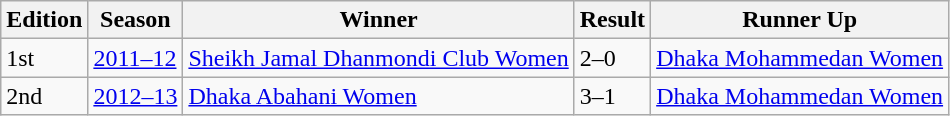<table class="wikitable">
<tr>
<th>Edition</th>
<th>Season</th>
<th>Winner</th>
<th>Result</th>
<th>Runner Up</th>
</tr>
<tr>
<td>1st</td>
<td><a href='#'>2011–12</a></td>
<td><a href='#'>Sheikh Jamal Dhanmondi Club Women</a></td>
<td>2–0</td>
<td><a href='#'>Dhaka Mohammedan Women</a></td>
</tr>
<tr>
<td>2nd</td>
<td><a href='#'>2012–13</a></td>
<td><a href='#'>Dhaka Abahani Women</a></td>
<td>3–1</td>
<td><a href='#'>Dhaka Mohammedan Women</a></td>
</tr>
</table>
